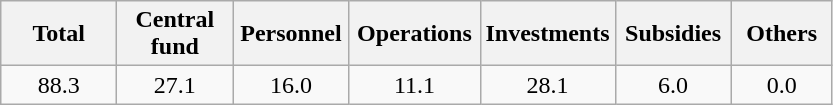<table class="wikitable">
<tr>
<th style="width:70px;">Total</th>
<th style="width:70px;">Central fund</th>
<th style="width:70px;">Personnel</th>
<th style="width:80px;">Operations</th>
<th style="width:80px;">Investments</th>
<th style="width:70px;">Subsidies</th>
<th style="width:60px;">Others</th>
</tr>
<tr>
<td style="text-align:center;">88.3</td>
<td style="text-align:center;">27.1</td>
<td style="text-align:center;">16.0</td>
<td style="text-align:center;">11.1</td>
<td style="text-align:center;">28.1</td>
<td style="text-align:center;">6.0</td>
<td style="text-align:center;">0.0</td>
</tr>
</table>
